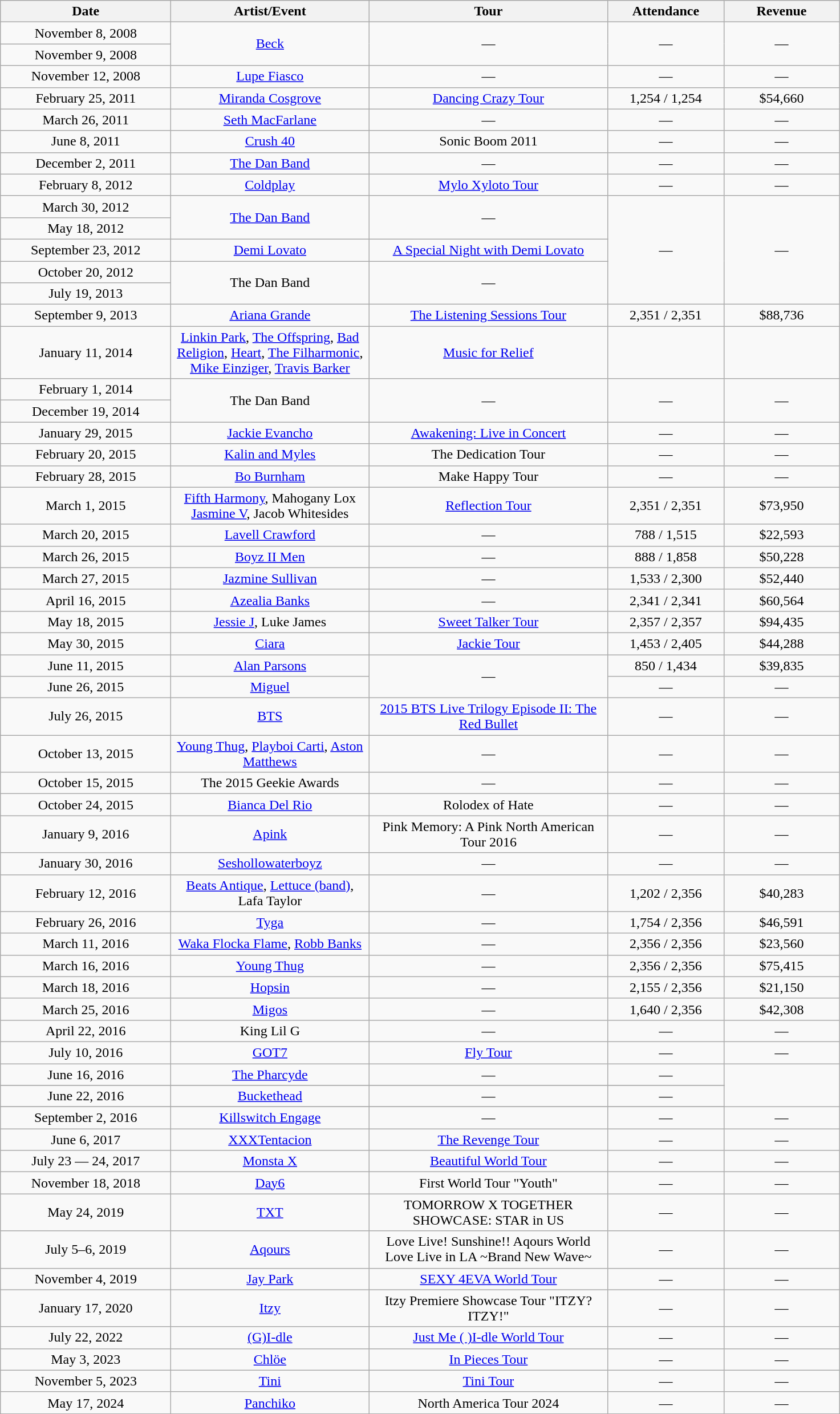<table class="wikitable sortable" style="text-align:center;">
<tr>
<th scope="col" style="width:12em;">Date</th>
<th scope="col" style="width:14em;">Artist/Event</th>
<th scope="col" style="width:17em;">Tour</th>
<th scope="col" style="width:8em;">Attendance</th>
<th scope="col" style="width:8em;">Revenue</th>
</tr>
<tr>
<td>November 8, 2008</td>
<td rowspan="2"><a href='#'>Beck</a></td>
<td rowspan="2">—</td>
<td rowspan="2">—</td>
<td rowspan="2">—</td>
</tr>
<tr>
<td>November 9, 2008</td>
</tr>
<tr>
<td>November 12, 2008</td>
<td><a href='#'>Lupe Fiasco</a></td>
<td>—</td>
<td>—</td>
<td>—</td>
</tr>
<tr>
<td>February 25, 2011</td>
<td><a href='#'>Miranda Cosgrove</a></td>
<td><a href='#'>Dancing Crazy Tour</a></td>
<td>1,254 / 1,254</td>
<td>$54,660</td>
</tr>
<tr>
<td>March 26, 2011</td>
<td><a href='#'>Seth MacFarlane</a></td>
<td>—</td>
<td>—</td>
<td>—</td>
</tr>
<tr>
<td>June 8, 2011</td>
<td><a href='#'>Crush 40</a></td>
<td>Sonic Boom 2011</td>
<td>—</td>
<td>—</td>
</tr>
<tr>
<td>December 2, 2011</td>
<td><a href='#'>The Dan Band</a></td>
<td>—</td>
<td>—</td>
<td>—</td>
</tr>
<tr>
<td>February 8, 2012</td>
<td><a href='#'>Coldplay</a></td>
<td><a href='#'>Mylo Xyloto Tour</a></td>
<td>—</td>
<td>—</td>
</tr>
<tr>
<td>March 30, 2012</td>
<td rowspan="2"><a href='#'>The Dan Band</a></td>
<td rowspan="2">—</td>
<td rowspan="5">—</td>
<td rowspan="5">—</td>
</tr>
<tr>
<td>May 18, 2012</td>
</tr>
<tr>
<td>September 23, 2012</td>
<td><a href='#'>Demi Lovato</a></td>
<td><a href='#'>A Special Night with Demi Lovato</a></td>
</tr>
<tr>
<td>October 20, 2012</td>
<td rowspan="2">The Dan Band</td>
<td rowspan="2">—</td>
</tr>
<tr>
<td>July 19, 2013</td>
</tr>
<tr>
<td>September 9, 2013</td>
<td><a href='#'>Ariana Grande</a></td>
<td><a href='#'>The Listening Sessions Tour</a></td>
<td>2,351 / 2,351</td>
<td>$88,736</td>
</tr>
<tr>
<td>January 11, 2014</td>
<td><a href='#'>Linkin Park</a>, <a href='#'>The Offspring</a>, <a href='#'>Bad Religion</a>, <a href='#'>Heart</a>, <a href='#'>The Filharmonic</a>, <a href='#'>Mike Einziger</a>, <a href='#'>Travis Barker</a></td>
<td><a href='#'>Music for Relief</a></td>
<td></td>
<td></td>
</tr>
<tr>
<td>February 1, 2014</td>
<td rowspan="2">The Dan Band</td>
<td rowspan="2">—</td>
<td rowspan="2">—</td>
<td rowspan="2">—</td>
</tr>
<tr>
<td>December 19, 2014</td>
</tr>
<tr>
<td>January 29, 2015</td>
<td><a href='#'>Jackie Evancho</a></td>
<td><a href='#'>Awakening: Live in Concert</a></td>
<td>—</td>
<td>—</td>
</tr>
<tr>
<td>February 20, 2015</td>
<td><a href='#'>Kalin and Myles</a></td>
<td>The Dedication Tour</td>
<td>—</td>
<td>—</td>
</tr>
<tr>
<td>February 28, 2015</td>
<td><a href='#'>Bo Burnham</a></td>
<td>Make Happy Tour</td>
<td>—</td>
<td>—</td>
</tr>
<tr>
<td>March 1, 2015</td>
<td><a href='#'>Fifth Harmony</a>, Mahogany Lox <br> <a href='#'>Jasmine V</a>, Jacob Whitesides</td>
<td><a href='#'>Reflection Tour</a></td>
<td>2,351 / 2,351</td>
<td>$73,950</td>
</tr>
<tr>
<td>March 20, 2015</td>
<td><a href='#'>Lavell Crawford</a></td>
<td>—</td>
<td>788 / 1,515</td>
<td>$22,593</td>
</tr>
<tr>
<td>March 26, 2015</td>
<td><a href='#'>Boyz II Men</a></td>
<td>—</td>
<td>888 / 1,858</td>
<td>$50,228</td>
</tr>
<tr>
<td>March 27, 2015</td>
<td><a href='#'>Jazmine Sullivan</a></td>
<td>—</td>
<td>1,533 / 2,300</td>
<td>$52,440</td>
</tr>
<tr>
<td>April 16, 2015</td>
<td><a href='#'>Azealia Banks</a></td>
<td>—</td>
<td>2,341 / 2,341</td>
<td>$60,564</td>
</tr>
<tr>
<td>May 18, 2015</td>
<td><a href='#'>Jessie J</a>, Luke James</td>
<td><a href='#'>Sweet Talker Tour</a></td>
<td>2,357 / 2,357</td>
<td>$94,435</td>
</tr>
<tr>
<td>May 30, 2015</td>
<td><a href='#'>Ciara</a></td>
<td><a href='#'>Jackie Tour</a></td>
<td>1,453 / 2,405</td>
<td>$44,288</td>
</tr>
<tr>
<td>June 11, 2015</td>
<td><a href='#'>Alan Parsons</a></td>
<td rowspan="2">—</td>
<td>850 / 1,434</td>
<td>$39,835</td>
</tr>
<tr>
<td>June 26, 2015</td>
<td><a href='#'>Miguel</a></td>
<td>—</td>
<td>—</td>
</tr>
<tr>
<td>July 26, 2015</td>
<td><a href='#'>BTS</a></td>
<td><a href='#'>2015 BTS Live Trilogy Episode II: The Red Bullet</a></td>
<td>—</td>
<td>—</td>
</tr>
<tr>
<td>October 13, 2015</td>
<td><a href='#'>Young Thug</a>, <a href='#'>Playboi Carti</a>, <a href='#'>Aston Matthews</a></td>
<td>—</td>
<td>—</td>
<td>—</td>
</tr>
<tr>
<td>October 15, 2015</td>
<td>The 2015 Geekie Awards</td>
<td>—</td>
<td>—</td>
<td>—</td>
</tr>
<tr>
<td>October 24, 2015</td>
<td><a href='#'>Bianca Del Rio</a></td>
<td>Rolodex of Hate</td>
<td>—</td>
<td>—</td>
</tr>
<tr>
<td>January 9, 2016</td>
<td><a href='#'>Apink</a></td>
<td>Pink Memory: A Pink North American Tour 2016</td>
<td>—</td>
<td>—</td>
</tr>
<tr>
<td>January 30, 2016</td>
<td><a href='#'>Seshollowaterboyz</a></td>
<td>—</td>
<td>—</td>
<td>—</td>
</tr>
<tr>
<td>February 12, 2016</td>
<td><a href='#'>Beats Antique</a>, <a href='#'>Lettuce (band)</a>, Lafa Taylor</td>
<td>—</td>
<td>1,202 / 2,356</td>
<td>$40,283</td>
</tr>
<tr>
<td>February 26, 2016</td>
<td><a href='#'>Tyga</a></td>
<td>—</td>
<td>1,754 / 2,356</td>
<td>$46,591</td>
</tr>
<tr>
<td>March 11, 2016</td>
<td><a href='#'>Waka Flocka Flame</a>, <a href='#'>Robb Banks</a></td>
<td>—</td>
<td>2,356 / 2,356</td>
<td>$23,560</td>
</tr>
<tr>
<td>March 16, 2016</td>
<td><a href='#'>Young Thug</a></td>
<td>—</td>
<td>2,356 / 2,356</td>
<td>$75,415</td>
</tr>
<tr>
<td>March 18, 2016</td>
<td><a href='#'>Hopsin</a></td>
<td>—</td>
<td>2,155 / 2,356</td>
<td>$21,150</td>
</tr>
<tr>
<td>March 25, 2016</td>
<td><a href='#'>Migos</a></td>
<td>—</td>
<td>1,640 / 2,356</td>
<td>$42,308</td>
</tr>
<tr>
<td>April 22, 2016</td>
<td>King Lil G</td>
<td>—</td>
<td>—</td>
<td>—</td>
</tr>
<tr>
<td>July 10, 2016</td>
<td><a href='#'>GOT7</a></td>
<td><a href='#'>Fly Tour</a></td>
<td>—</td>
<td>—</td>
</tr>
<tr>
<td>June 16, 2016</td>
<td><a href='#'>The Pharcyde</a></td>
<td>—</td>
<td>—</td>
</tr>
<tr>
</tr>
<tr>
<td>June 22, 2016</td>
<td><a href='#'>Buckethead</a></td>
<td>—</td>
<td>—</td>
</tr>
<tr>
</tr>
<tr>
<td>September 2, 2016</td>
<td><a href='#'>Killswitch Engage</a></td>
<td>—</td>
<td>—</td>
<td>—</td>
</tr>
<tr>
<td>June 6, 2017</td>
<td><a href='#'>XXXTentacion</a></td>
<td><a href='#'>The Revenge Tour</a></td>
<td>—</td>
<td>—</td>
</tr>
<tr>
<td>July 23 — 24, 2017</td>
<td><a href='#'>Monsta X</a></td>
<td><a href='#'>Beautiful World Tour</a></td>
<td>—</td>
<td>—</td>
</tr>
<tr>
<td>November 18, 2018</td>
<td><a href='#'>Day6</a></td>
<td>First World Tour "Youth"</td>
<td>—</td>
<td>—</td>
</tr>
<tr>
<td>May 24, 2019</td>
<td><a href='#'>TXT</a></td>
<td>TOMORROW X TOGETHER SHOWCASE: STAR in US</td>
<td>—</td>
<td>—</td>
</tr>
<tr>
<td>July 5–6, 2019</td>
<td><a href='#'>Aqours</a></td>
<td>Love Live! Sunshine!! Aqours World Love Live in LA ~Brand New Wave~</td>
<td>—</td>
<td>—</td>
</tr>
<tr>
<td>November 4, 2019</td>
<td><a href='#'>Jay Park</a></td>
<td><a href='#'>SEXY 4EVA World Tour</a></td>
<td>—</td>
<td>—</td>
</tr>
<tr>
<td>January 17, 2020</td>
<td><a href='#'>Itzy</a></td>
<td>Itzy Premiere Showcase Tour "ITZY? ITZY!"</td>
<td>—</td>
<td>—</td>
</tr>
<tr>
<td>July 22, 2022</td>
<td><a href='#'>(G)I-dle</a></td>
<td><a href='#'>Just Me ( )I-dle World Tour</a></td>
<td>—</td>
<td>—</td>
</tr>
<tr>
<td>May 3, 2023</td>
<td><a href='#'>Chlöe</a></td>
<td><a href='#'>In Pieces Tour</a></td>
<td>—</td>
<td>—</td>
</tr>
<tr>
<td>November 5, 2023</td>
<td><a href='#'>Tini</a></td>
<td><a href='#'>Tini Tour</a></td>
<td>—</td>
<td>—</td>
</tr>
<tr>
<td>May 17, 2024</td>
<td><a href='#'>Panchiko</a></td>
<td>North America Tour 2024</td>
<td>—</td>
<td>—</td>
</tr>
</table>
